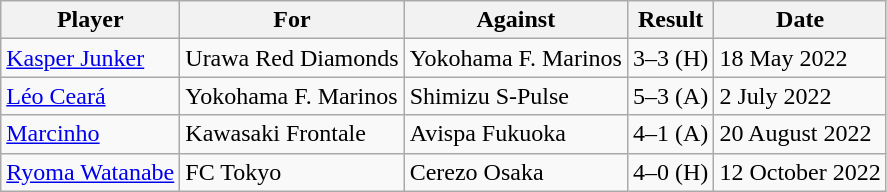<table class="wikitable">
<tr>
<th>Player</th>
<th>For</th>
<th>Against</th>
<th>Result</th>
<th>Date</th>
</tr>
<tr>
<td> <a href='#'>Kasper Junker</a></td>
<td>Urawa Red Diamonds</td>
<td>Yokohama F. Marinos</td>
<td>3–3 (H)</td>
<td>18 May 2022</td>
</tr>
<tr>
<td> <a href='#'>Léo Ceará</a></td>
<td>Yokohama F. Marinos</td>
<td>Shimizu S-Pulse</td>
<td>5–3 (A)</td>
<td>2 July 2022</td>
</tr>
<tr>
<td> <a href='#'>Marcinho</a></td>
<td>Kawasaki Frontale</td>
<td>Avispa Fukuoka</td>
<td>4–1 (A)</td>
<td>20 August 2022</td>
</tr>
<tr>
<td> <a href='#'>Ryoma Watanabe</a></td>
<td>FC Tokyo</td>
<td>Cerezo Osaka</td>
<td>4–0 (H)</td>
<td>12 October 2022</td>
</tr>
</table>
